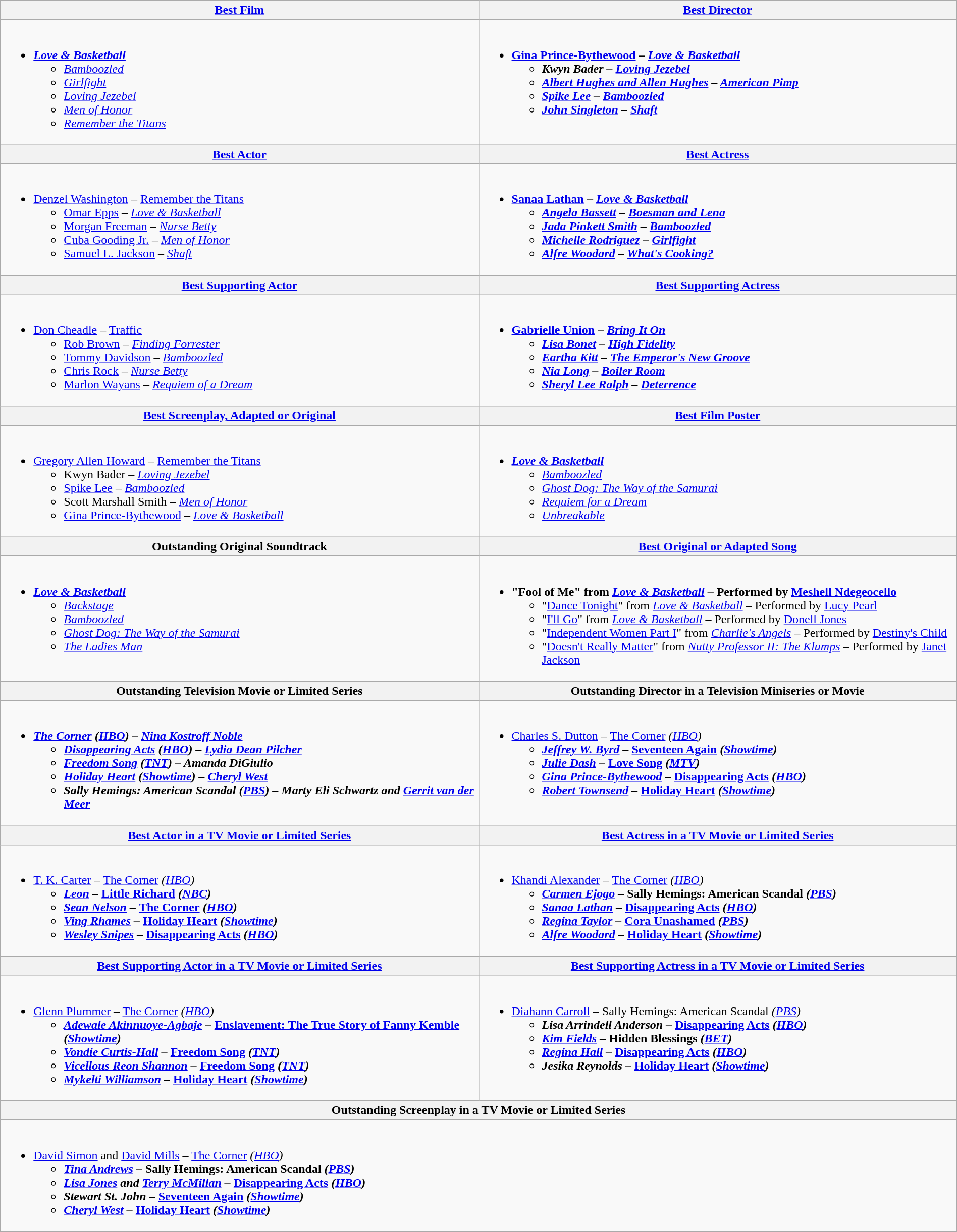<table class=wikitable width="100%">
<tr>
<th width="50%"><a href='#'>Best Film</a></th>
<th width="50%"><a href='#'>Best Director</a></th>
</tr>
<tr>
<td valign="top"><br><ul><li><strong><em><a href='#'>Love & Basketball</a></em></strong><ul><li><em><a href='#'>Bamboozled</a></em></li><li><em><a href='#'>Girlfight</a></em></li><li><em><a href='#'>Loving Jezebel</a></em></li><li><em><a href='#'>Men of Honor</a></em></li><li><em><a href='#'>Remember the Titans</a></em></li></ul></li></ul></td>
<td valign="top"><br><ul><li><strong><a href='#'>Gina Prince-Bythewood</a> – <em><a href='#'>Love & Basketball</a><strong><em><ul><li>Kwyn Bader – </em><a href='#'>Loving Jezebel</a><em></li><li><a href='#'>Albert Hughes and Allen Hughes</a> – </em><a href='#'>American Pimp</a><em></li><li><a href='#'>Spike Lee</a> – </em><a href='#'>Bamboozled</a><em></li><li><a href='#'>John Singleton</a> – </em><a href='#'>Shaft</a><em></li></ul></li></ul></td>
</tr>
<tr>
<th width="50%"><a href='#'>Best Actor</a></th>
<th width="50%"><a href='#'>Best Actress</a></th>
</tr>
<tr>
<td valign="top"><br><ul><li></strong><a href='#'>Denzel Washington</a> – </em><a href='#'>Remember the Titans</a></em></strong><ul><li><a href='#'>Omar Epps</a> – <em><a href='#'>Love & Basketball</a></em></li><li><a href='#'>Morgan Freeman</a> – <em><a href='#'>Nurse Betty</a></em></li><li><a href='#'>Cuba Gooding Jr.</a> – <em><a href='#'>Men of Honor</a></em></li><li><a href='#'>Samuel L. Jackson</a> – <em><a href='#'>Shaft</a></em></li></ul></li></ul></td>
<td valign="top"><br><ul><li><strong><a href='#'>Sanaa Lathan</a> – <em><a href='#'>Love & Basketball</a><strong><em><ul><li><a href='#'>Angela Bassett</a> – </em><a href='#'>Boesman and Lena</a><em></li><li><a href='#'>Jada Pinkett Smith</a> – </em><a href='#'>Bamboozled</a><em></li><li><a href='#'>Michelle Rodriguez</a> – </em><a href='#'>Girlfight</a><em></li><li><a href='#'>Alfre Woodard</a> – </em><a href='#'>What's Cooking?</a><em></li></ul></li></ul></td>
</tr>
<tr>
<th width="50%"><a href='#'>Best Supporting Actor</a></th>
<th width="50%"><a href='#'>Best Supporting Actress</a></th>
</tr>
<tr>
<td valign="top"><br><ul><li></strong><a href='#'>Don Cheadle</a> – </em><a href='#'>Traffic</a></em></strong><ul><li><a href='#'>Rob Brown</a> – <em><a href='#'>Finding Forrester</a></em></li><li><a href='#'>Tommy Davidson</a> – <em><a href='#'>Bamboozled</a></em></li><li><a href='#'>Chris Rock</a> – <em><a href='#'>Nurse Betty</a></em></li><li><a href='#'>Marlon Wayans</a> – <em><a href='#'>Requiem of a Dream</a></em></li></ul></li></ul></td>
<td valign="top"><br><ul><li><strong><a href='#'>Gabrielle Union</a> – <em><a href='#'>Bring It On</a><strong><em><ul><li><a href='#'>Lisa Bonet</a> – </em><a href='#'>High Fidelity</a><em></li><li><a href='#'>Eartha Kitt</a> – </em><a href='#'>The Emperor's New Groove</a><em></li><li><a href='#'>Nia Long</a> – </em><a href='#'>Boiler Room</a><em></li><li><a href='#'>Sheryl Lee Ralph</a> – </em><a href='#'>Deterrence</a><em></li></ul></li></ul></td>
</tr>
<tr>
<th width="50%"><a href='#'>Best Screenplay, Adapted or Original</a></th>
<th width="50%"><a href='#'>Best Film Poster</a></th>
</tr>
<tr>
<td valign="top"><br><ul><li></strong><a href='#'>Gregory Allen Howard</a> – </em><a href='#'>Remember the Titans</a></em></strong><ul><li>Kwyn Bader – <em><a href='#'>Loving Jezebel</a></em></li><li><a href='#'>Spike Lee</a> – <em><a href='#'>Bamboozled</a></em></li><li>Scott Marshall Smith – <em><a href='#'>Men of Honor</a></em></li><li><a href='#'>Gina Prince-Bythewood</a> – <em><a href='#'>Love & Basketball</a></em></li></ul></li></ul></td>
<td valign="top"><br><ul><li><strong><em><a href='#'>Love & Basketball</a></em></strong><ul><li><em><a href='#'>Bamboozled</a></em></li><li><em><a href='#'>Ghost Dog: The Way of the Samurai</a></em></li><li><em><a href='#'>Requiem for a Dream</a></em></li><li><em><a href='#'>Unbreakable</a></em></li></ul></li></ul></td>
</tr>
<tr>
<th width="50%">Outstanding Original Soundtrack</th>
<th width="50%"><a href='#'>Best Original or Adapted Song</a></th>
</tr>
<tr>
<td valign="top"><br><ul><li><strong><em><a href='#'>Love & Basketball</a></em></strong><ul><li><em><a href='#'>Backstage</a></em></li><li><em><a href='#'>Bamboozled</a></em></li><li><em><a href='#'>Ghost Dog: The Way of the Samurai</a></em></li><li><em><a href='#'>The Ladies Man</a></em></li></ul></li></ul></td>
<td valign="top"><br><ul><li><strong>"Fool of Me" from <em><a href='#'>Love & Basketball</a></em> – Performed by <a href='#'>Meshell Ndegeocello</a></strong><ul><li>"<a href='#'>Dance Tonight</a>" from <em><a href='#'>Love & Basketball</a></em> – Performed by <a href='#'>Lucy Pearl</a></li><li>"<a href='#'>I'll Go</a>" from <em><a href='#'>Love & Basketball</a></em> – Performed by <a href='#'>Donell Jones</a></li><li>"<a href='#'>Independent Women Part I</a>" from <em><a href='#'>Charlie's Angels</a></em> – Performed by <a href='#'>Destiny's Child</a></li><li>"<a href='#'>Doesn't Really Matter</a>" from <em><a href='#'>Nutty Professor II: The Klumps</a></em> – Performed by <a href='#'>Janet Jackson</a></li></ul></li></ul></td>
</tr>
<tr>
<th width="50%">Outstanding Television Movie or Limited Series</th>
<th width="50%">Outstanding Director in a Television Miniseries or Movie</th>
</tr>
<tr>
<td valign="top"><br><ul><li><strong><em><a href='#'>The Corner</a><em> (<a href='#'>HBO</a>) – <a href='#'>Nina Kostroff Noble</a><strong><ul><li></em><a href='#'>Disappearing Acts</a><em> (<a href='#'>HBO</a>) – <a href='#'>Lydia Dean Pilcher</a></li><li></em><a href='#'>Freedom Song</a><em> (<a href='#'>TNT</a>) – Amanda DiGiulio</li><li></em><a href='#'>Holiday Heart</a><em> (<a href='#'>Showtime</a>) – <a href='#'>Cheryl West</a></li><li></em>Sally Hemings: American Scandal<em> (<a href='#'>PBS</a>) – Marty Eli Schwartz and <a href='#'>Gerrit van der Meer</a></li></ul></li></ul></td>
<td valign="top"><br><ul><li></strong><a href='#'>Charles S. Dutton</a> – </em><a href='#'>The Corner</a><em> (<a href='#'>HBO</a>)<strong><ul><li><a href='#'>Jeffrey W. Byrd</a> – </em><a href='#'>Seventeen Again</a><em> (<a href='#'>Showtime</a>)</li><li><a href='#'>Julie Dash</a> – </em><a href='#'>Love Song</a><em> (<a href='#'>MTV</a>)</li><li><a href='#'>Gina Prince-Bythewood</a> – </em><a href='#'>Disappearing Acts</a><em> (<a href='#'>HBO</a>)</li><li><a href='#'>Robert Townsend</a> – </em><a href='#'>Holiday Heart</a><em> (<a href='#'>Showtime</a>)</li></ul></li></ul></td>
</tr>
<tr>
<th width="50%"><a href='#'>Best Actor in a TV Movie or Limited Series</a></th>
<th width="50%"><a href='#'>Best Actress in a TV Movie or Limited Series</a></th>
</tr>
<tr>
<td valign="top"><br><ul><li></strong><a href='#'>T. K. Carter</a> – </em><a href='#'>The Corner</a><em> (<a href='#'>HBO</a>)<strong><ul><li><a href='#'>Leon</a> – </em><a href='#'>Little Richard</a><em> (<a href='#'>NBC</a>)</li><li><a href='#'>Sean Nelson</a> – </em><a href='#'>The Corner</a><em> (<a href='#'>HBO</a>)</li><li><a href='#'>Ving Rhames</a> – </em><a href='#'>Holiday Heart</a><em> (<a href='#'>Showtime</a>)</li><li><a href='#'>Wesley Snipes</a> – </em><a href='#'>Disappearing Acts</a><em> (<a href='#'>HBO</a>)</li></ul></li></ul></td>
<td valign="top"><br><ul><li></strong><a href='#'>Khandi Alexander</a> – </em><a href='#'>The Corner</a><em> (<a href='#'>HBO</a>)<strong><ul><li><a href='#'>Carmen Ejogo</a> – </em>Sally Hemings: American Scandal<em> (<a href='#'>PBS</a>)</li><li><a href='#'>Sanaa Lathan</a> – </em><a href='#'>Disappearing Acts</a><em> (<a href='#'>HBO</a>)</li><li><a href='#'>Regina Taylor</a> – </em><a href='#'>Cora Unashamed</a><em> (<a href='#'>PBS</a>)</li><li><a href='#'>Alfre Woodard</a> – </em><a href='#'>Holiday Heart</a><em> (<a href='#'>Showtime</a>)</li></ul></li></ul></td>
</tr>
<tr>
<th width="50%"><a href='#'>Best Supporting Actor in a TV Movie or Limited Series</a></th>
<th width="50%"><a href='#'>Best Supporting Actress in a TV Movie or Limited Series</a></th>
</tr>
<tr>
<td valign="top"><br><ul><li></strong><a href='#'>Glenn Plummer</a> – </em><a href='#'>The Corner</a><em> (<a href='#'>HBO</a>)<strong><ul><li><a href='#'>Adewale Akinnuoye-Agbaje</a> – </em><a href='#'>Enslavement: The True Story of Fanny Kemble</a><em> (<a href='#'>Showtime</a>)</li><li><a href='#'>Vondie Curtis-Hall</a> – </em><a href='#'>Freedom Song</a><em> (<a href='#'>TNT</a>)</li><li><a href='#'>Vicellous Reon Shannon</a> – </em><a href='#'>Freedom Song</a><em> (<a href='#'>TNT</a>)</li><li><a href='#'>Mykelti Williamson</a> – </em><a href='#'>Holiday Heart</a><em> (<a href='#'>Showtime</a>)</li></ul></li></ul></td>
<td valign="top"><br><ul><li></strong><a href='#'>Diahann Carroll</a> – </em>Sally Hemings: American Scandal<em> (<a href='#'>PBS</a>)<strong><ul><li>Lisa Arrindell Anderson – </em><a href='#'>Disappearing Acts</a><em> (<a href='#'>HBO</a>)</li><li><a href='#'>Kim Fields</a> – </em>Hidden Blessings<em> (<a href='#'>BET</a>)</li><li><a href='#'>Regina Hall</a> – </em><a href='#'>Disappearing Acts</a><em> (<a href='#'>HBO</a>)</li><li>Jesika Reynolds – </em><a href='#'>Holiday Heart</a><em> (<a href='#'>Showtime</a>)</li></ul></li></ul></td>
</tr>
<tr>
<th colspan="2" width="100%">Outstanding Screenplay in a TV Movie or Limited Series</th>
</tr>
<tr>
<td colspan="2" valign="top"><br><ul><li></strong><a href='#'>David Simon</a> and <a href='#'>David Mills</a> – </em><a href='#'>The Corner</a><em> (<a href='#'>HBO</a>)<strong><ul><li><a href='#'>Tina Andrews</a> – </em>Sally Hemings: American Scandal<em> (<a href='#'>PBS</a>)</li><li><a href='#'>Lisa Jones</a> and <a href='#'>Terry McMillan</a> – </em><a href='#'>Disappearing Acts</a><em> (<a href='#'>HBO</a>)</li><li>Stewart St. John – </em><a href='#'>Seventeen Again</a><em> (<a href='#'>Showtime</a>)</li><li><a href='#'>Cheryl West</a> – </em><a href='#'>Holiday Heart</a><em> (<a href='#'>Showtime</a>)</li></ul></li></ul></td>
</tr>
</table>
